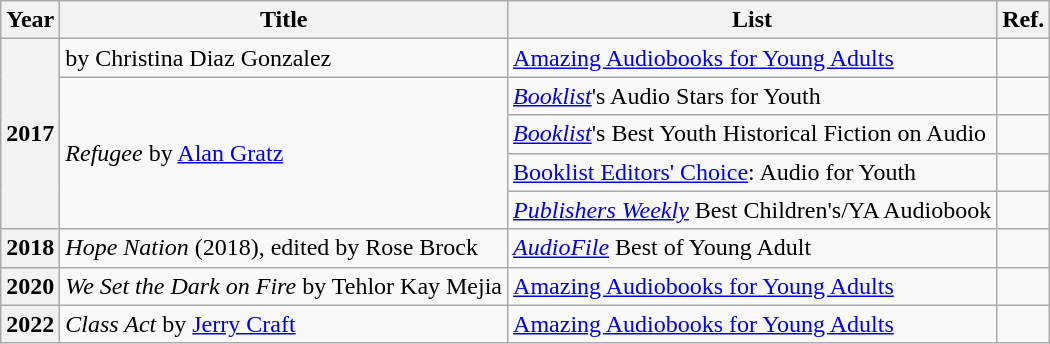<table class="wikitable sortable mw-collapsible">
<tr>
<th>Year</th>
<th>Title</th>
<th>List</th>
<th>Ref.</th>
</tr>
<tr>
<th rowspan="5">2017</th>
<td><em></em> by Christina Diaz Gonzalez</td>
<td><a href='#'>Amazing Audiobooks for Young Adults</a></td>
<td></td>
</tr>
<tr>
<td rowspan="4"><em>Refugee</em> by <a href='#'>Alan Gratz</a></td>
<td><em><a href='#'>Booklist</a></em>'s Audio Stars for Youth</td>
<td></td>
</tr>
<tr>
<td><em><a href='#'>Booklist</a></em>'s Best Youth Historical Fiction on Audio</td>
<td></td>
</tr>
<tr>
<td><a href='#'>Booklist Editors' Choice</a>: Audio for Youth</td>
<td></td>
</tr>
<tr>
<td><em><a href='#'>Publishers Weekly</a></em> Best Children's/YA Audiobook</td>
<td></td>
</tr>
<tr>
<th>2018</th>
<td><em>Hope Nation</em> (2018), edited by Rose Brock</td>
<td><em><a href='#'>AudioFile</a></em> Best of Young Adult</td>
<td></td>
</tr>
<tr>
<th>2020</th>
<td><em>We Set the Dark on Fire</em> by Tehlor Kay Mejia</td>
<td><a href='#'>Amazing Audiobooks for Young Adults</a></td>
<td></td>
</tr>
<tr>
<th>2022</th>
<td><em>Class Act</em> by <a href='#'>Jerry Craft</a></td>
<td><a href='#'>Amazing Audiobooks for Young Adults</a></td>
<td></td>
</tr>
</table>
